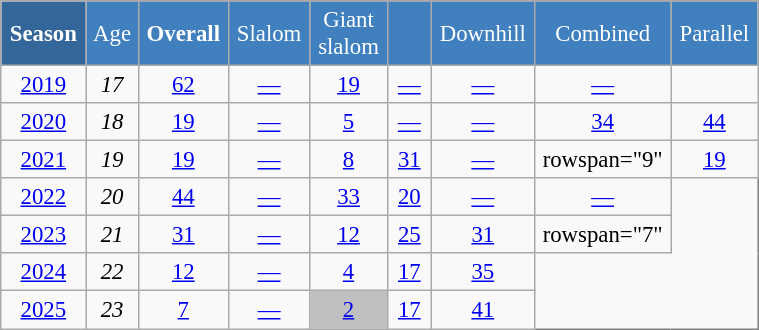<table class="wikitable" style="font-size:95%; text-align:center; border:gray solid 1px; width:40%;">
<tr style="background:#369; color:white;">
<td rowspan="2" style="width:6%;"><strong>Season</strong></td>
</tr>
<tr style="background:#4180be; color:white;">
<td style="width:3%;">Age</td>
<td style="width:5%;"><strong>Overall</strong></td>
<td style="width:5%;">Slalom</td>
<td style="width:5%;">Giant<br>slalom</td>
<td style="width:5%;"></td>
<td style="width:5%;">Downhill</td>
<td style="width:5%;">Combined</td>
<td style="width:5%;">Parallel</td>
</tr>
<tr>
<td><a href='#'>2019</a></td>
<td><em>17</em></td>
<td><a href='#'>62</a></td>
<td><a href='#'>—</a></td>
<td><a href='#'>19</a></td>
<td><a href='#'>—</a></td>
<td><a href='#'>—</a></td>
<td><a href='#'>—</a></td>
<td></td>
</tr>
<tr>
<td><a href='#'>2020</a></td>
<td><em>18</em></td>
<td><a href='#'>19</a></td>
<td><a href='#'>—</a></td>
<td><a href='#'>5</a></td>
<td><a href='#'>—</a></td>
<td><a href='#'>—</a></td>
<td><a href='#'>34</a></td>
<td><a href='#'>44</a></td>
</tr>
<tr>
<td><a href='#'>2021</a></td>
<td><em>19</em></td>
<td><a href='#'>19</a></td>
<td><a href='#'>—</a></td>
<td><a href='#'>8</a></td>
<td><a href='#'>31</a></td>
<td><a href='#'>—</a></td>
<td>rowspan="9" </td>
<td><a href='#'>19</a></td>
</tr>
<tr>
<td><a href='#'>2022</a></td>
<td><em>20</em></td>
<td><a href='#'>44</a></td>
<td><a href='#'>—</a></td>
<td><a href='#'>33</a></td>
<td><a href='#'>20</a></td>
<td><a href='#'>—</a></td>
<td><a href='#'>—</a></td>
</tr>
<tr>
<td><a href='#'>2023</a></td>
<td><em>21</em></td>
<td><a href='#'>31</a></td>
<td><a href='#'>—</a></td>
<td><a href='#'>12</a></td>
<td><a href='#'>25</a></td>
<td><a href='#'>31</a></td>
<td>rowspan="7" </td>
</tr>
<tr>
<td><a href='#'>2024</a></td>
<td><em>22</em></td>
<td><a href='#'>12</a></td>
<td><a href='#'>—</a></td>
<td><a href='#'>4</a></td>
<td><a href='#'>17</a></td>
<td><a href='#'>35</a></td>
</tr>
<tr>
<td><a href='#'>2025</a></td>
<td><em>23</em></td>
<td><a href='#'>7</a></td>
<td><a href='#'>—</a></td>
<td bgcolor=silver><a href='#'>2</a></td>
<td><a href='#'>17</a></td>
<td><a href='#'>41</a></td>
</tr>
</table>
